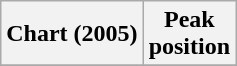<table class="wikitable plainrowheaders" style="text-align:center">
<tr>
<th>Chart (2005)</th>
<th>Peak<br>position</th>
</tr>
<tr>
</tr>
</table>
